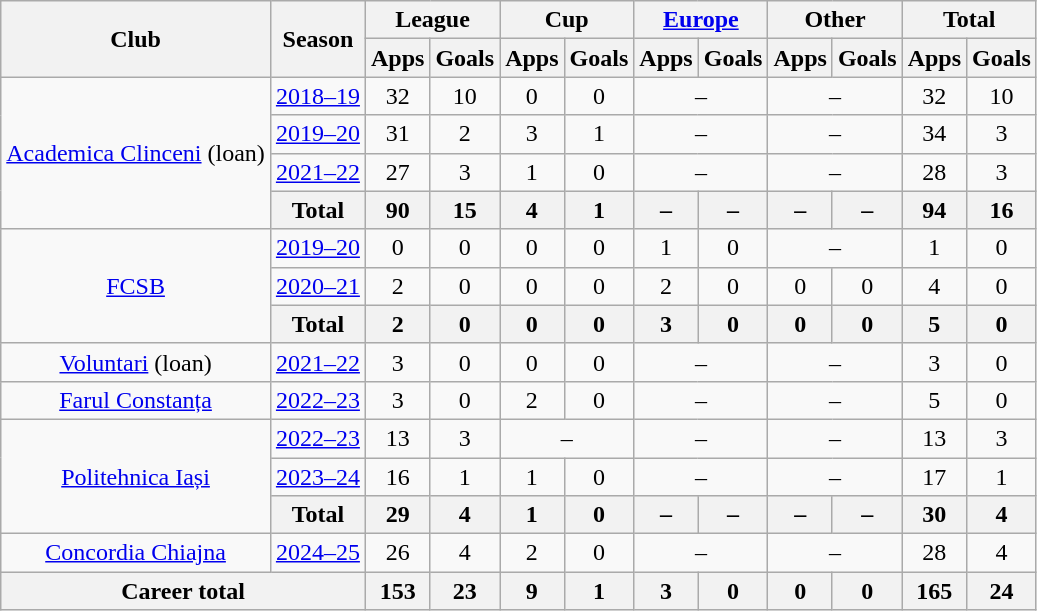<table class="wikitable" style="text-align: center">
<tr>
<th rowspan="2">Club</th>
<th rowspan="2">Season</th>
<th colspan="2">League</th>
<th colspan="2">Cup</th>
<th colspan="2"><a href='#'>Europe</a></th>
<th colspan="2">Other</th>
<th colspan="3">Total</th>
</tr>
<tr>
<th>Apps</th>
<th>Goals</th>
<th>Apps</th>
<th>Goals</th>
<th>Apps</th>
<th>Goals</th>
<th>Apps</th>
<th>Goals</th>
<th>Apps</th>
<th>Goals</th>
</tr>
<tr>
<td rowspan="4"><a href='#'>Academica Clinceni</a> (loan)</td>
<td><a href='#'>2018–19</a></td>
<td>32</td>
<td>10</td>
<td>0</td>
<td>0</td>
<td colspan="2">–</td>
<td colspan="2">–</td>
<td>32</td>
<td>10</td>
</tr>
<tr>
<td><a href='#'>2019–20</a></td>
<td>31</td>
<td>2</td>
<td>3</td>
<td>1</td>
<td colspan="2">–</td>
<td colspan="2">–</td>
<td>34</td>
<td>3</td>
</tr>
<tr>
<td><a href='#'>2021–22</a></td>
<td>27</td>
<td>3</td>
<td>1</td>
<td>0</td>
<td colspan="2">–</td>
<td colspan="2">–</td>
<td>28</td>
<td>3</td>
</tr>
<tr>
<th>Total</th>
<th>90</th>
<th>15</th>
<th>4</th>
<th>1</th>
<th>–</th>
<th>–</th>
<th>–</th>
<th>–</th>
<th>94</th>
<th>16</th>
</tr>
<tr>
<td rowspan="3"><a href='#'>FCSB</a></td>
<td><a href='#'>2019–20</a></td>
<td>0</td>
<td>0</td>
<td>0</td>
<td>0</td>
<td>1</td>
<td>0</td>
<td colspan="2">–</td>
<td>1</td>
<td>0</td>
</tr>
<tr>
<td><a href='#'>2020–21</a></td>
<td>2</td>
<td>0</td>
<td>0</td>
<td>0</td>
<td>2</td>
<td>0</td>
<td>0</td>
<td>0</td>
<td>4</td>
<td>0</td>
</tr>
<tr>
<th>Total</th>
<th>2</th>
<th>0</th>
<th>0</th>
<th>0</th>
<th>3</th>
<th>0</th>
<th>0</th>
<th>0</th>
<th>5</th>
<th>0</th>
</tr>
<tr>
<td><a href='#'>Voluntari</a> (loan)</td>
<td><a href='#'>2021–22</a></td>
<td>3</td>
<td>0</td>
<td>0</td>
<td>0</td>
<td colspan="2">–</td>
<td colspan="2">–</td>
<td>3</td>
<td>0</td>
</tr>
<tr>
<td><a href='#'>Farul Constanța</a></td>
<td><a href='#'>2022–23</a></td>
<td>3</td>
<td>0</td>
<td>2</td>
<td>0</td>
<td colspan="2">–</td>
<td colspan="2">–</td>
<td>5</td>
<td>0</td>
</tr>
<tr>
<td rowspan="3"><a href='#'>Politehnica Iași</a></td>
<td><a href='#'>2022–23</a></td>
<td>13</td>
<td>3</td>
<td colspan="2">–</td>
<td colspan="2">–</td>
<td colspan="2">–</td>
<td>13</td>
<td>3</td>
</tr>
<tr>
<td><a href='#'>2023–24</a></td>
<td>16</td>
<td>1</td>
<td>1</td>
<td>0</td>
<td colspan="2">–</td>
<td colspan="2">–</td>
<td>17</td>
<td>1</td>
</tr>
<tr>
<th>Total</th>
<th>29</th>
<th>4</th>
<th>1</th>
<th>0</th>
<th>–</th>
<th>–</th>
<th>–</th>
<th>–</th>
<th>30</th>
<th>4</th>
</tr>
<tr>
<td><a href='#'>Concordia Chiajna</a></td>
<td><a href='#'>2024–25</a></td>
<td>26</td>
<td>4</td>
<td>2</td>
<td>0</td>
<td colspan="2">–</td>
<td colspan="2">–</td>
<td>28</td>
<td>4</td>
</tr>
<tr>
<th colspan="2">Career total</th>
<th>153</th>
<th>23</th>
<th>9</th>
<th>1</th>
<th>3</th>
<th>0</th>
<th>0</th>
<th>0</th>
<th>165</th>
<th>24</th>
</tr>
</table>
